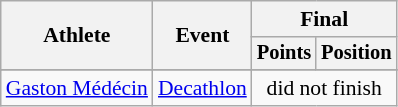<table class=wikitable style="font-size:90%">
<tr>
<th rowspan=2>Athlete</th>
<th rowspan=2>Event</th>
<th colspan=2>Final</th>
</tr>
<tr style="font-size:95%">
<th>Points</th>
<th>Position</th>
</tr>
<tr align=center>
</tr>
<tr align=center>
<td align=left><a href='#'>Gaston Médécin</a></td>
<td align=left><a href='#'>Decathlon</a></td>
<td colspan=2>did not finish</td>
</tr>
</table>
